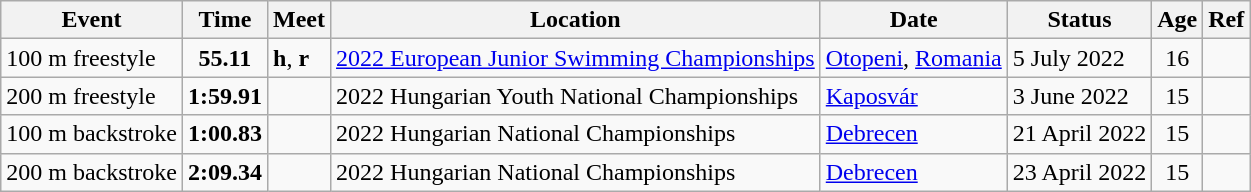<table class="wikitable">
<tr>
<th>Event</th>
<th>Time</th>
<th>Meet</th>
<th>Location</th>
<th>Date</th>
<th>Status</th>
<th>Age</th>
<th>Ref</th>
</tr>
<tr>
<td>100 m freestyle</td>
<td style="text-align:center;"><strong>55.11</strong></td>
<td><strong>h</strong>, <strong>r</strong></td>
<td><a href='#'>2022 European Junior Swimming Championships</a></td>
<td><a href='#'>Otopeni</a>, <a href='#'>Romania</a></td>
<td>5 July 2022</td>
<td style="text-align:center;">16</td>
<td style="text-align:center;"></td>
</tr>
<tr>
<td>200 m freestyle</td>
<td style="text-align:center;"><strong>1:59.91</strong></td>
<td></td>
<td>2022 Hungarian Youth National Championships</td>
<td><a href='#'>Kaposvár</a></td>
<td>3 June 2022</td>
<td style="text-align:center;">15</td>
<td style="text-align:center;"></td>
</tr>
<tr>
<td>100 m backstroke</td>
<td style="text-align:center;"><strong>1:00.83</strong></td>
<td></td>
<td>2022 Hungarian National Championships</td>
<td><a href='#'>Debrecen</a></td>
<td>21 April 2022</td>
<td style="text-align:center;">15</td>
<td style="text-align:center;"></td>
</tr>
<tr>
<td>200 m backstroke</td>
<td style="text-align:center;"><strong>2:09.34</strong></td>
<td></td>
<td>2022 Hungarian National Championships</td>
<td><a href='#'>Debrecen</a></td>
<td>23 April 2022</td>
<td style="text-align:center;">15</td>
<td style="text-align:center;"></td>
</tr>
</table>
